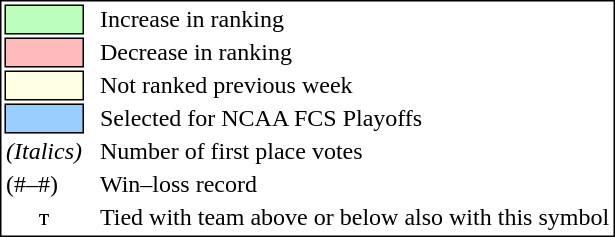<table style="border:1px solid black;">
<tr>
<td style="background:#bbffbb; width:20px; border:1px solid black;"></td>
<td> </td>
<td>Increase in ranking</td>
</tr>
<tr>
<td style="background:#ffbbbb; width:20px; border:1px solid black;"></td>
<td> </td>
<td>Decrease in ranking</td>
</tr>
<tr>
<td style="background:#FFFFE6; width:20px; border:1px solid black;"></td>
<td> </td>
<td>Not ranked previous week</td>
</tr>
<tr>
<td style="background:#9cf; width:20px; border:1px solid black;"></td>
<td> </td>
<td>Selected for NCAA FCS Playoffs</td>
</tr>
<tr>
<td><em>(Italics)</em></td>
<td> </td>
<td>Number of first place votes</td>
</tr>
<tr>
<td>(#–#)</td>
<td> </td>
<td>Win–loss record</td>
</tr>
<tr>
<td align="center">т</td>
<td> </td>
<td>Tied with team above or below also with this symbol</td>
</tr>
</table>
